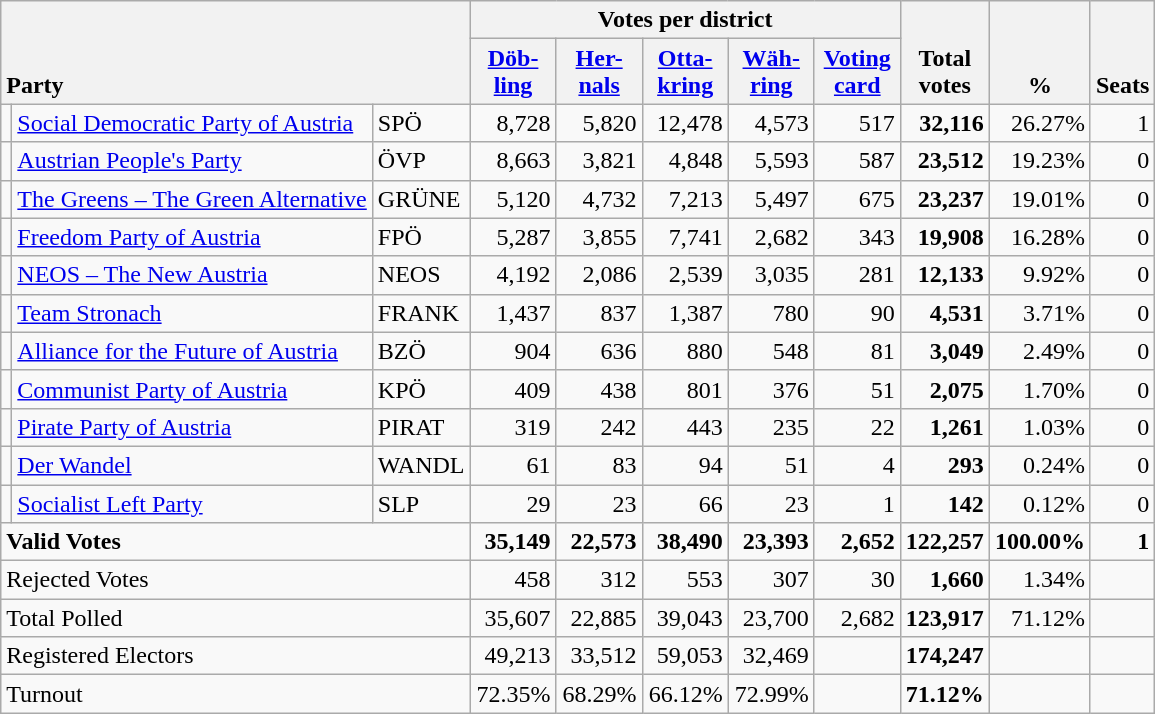<table class="wikitable" border="1" style="text-align:right;">
<tr>
<th style="text-align:left;" valign=bottom rowspan=2 colspan=3>Party</th>
<th colspan=5>Votes per district</th>
<th align=center valign=bottom rowspan=2 width="50">Total<br>votes</th>
<th align=center valign=bottom rowspan=2 width="50">%</th>
<th align=center valign=bottom rowspan=2>Seats</th>
</tr>
<tr>
<th align=center valign=bottom width="50"><a href='#'>Döb-<br>ling</a></th>
<th align=center valign=bottom width="50"><a href='#'>Her-<br>nals</a></th>
<th align=center valign=bottom width="50"><a href='#'>Otta-<br>kring</a></th>
<th align=center valign=bottom width="50"><a href='#'>Wäh-<br>ring</a></th>
<th align=center valign=bottom width="50"><a href='#'>Voting<br>card</a></th>
</tr>
<tr>
<td></td>
<td align=left><a href='#'>Social Democratic Party of Austria</a></td>
<td align=left>SPÖ</td>
<td>8,728</td>
<td>5,820</td>
<td>12,478</td>
<td>4,573</td>
<td>517</td>
<td><strong>32,116</strong></td>
<td>26.27%</td>
<td>1</td>
</tr>
<tr>
<td></td>
<td align=left><a href='#'>Austrian People's Party</a></td>
<td align=left>ÖVP</td>
<td>8,663</td>
<td>3,821</td>
<td>4,848</td>
<td>5,593</td>
<td>587</td>
<td><strong>23,512</strong></td>
<td>19.23%</td>
<td>0</td>
</tr>
<tr>
<td></td>
<td align=left style="white-space: nowrap;"><a href='#'>The Greens – The Green Alternative</a></td>
<td align=left>GRÜNE</td>
<td>5,120</td>
<td>4,732</td>
<td>7,213</td>
<td>5,497</td>
<td>675</td>
<td><strong>23,237</strong></td>
<td>19.01%</td>
<td>0</td>
</tr>
<tr>
<td></td>
<td align=left><a href='#'>Freedom Party of Austria</a></td>
<td align=left>FPÖ</td>
<td>5,287</td>
<td>3,855</td>
<td>7,741</td>
<td>2,682</td>
<td>343</td>
<td><strong>19,908</strong></td>
<td>16.28%</td>
<td>0</td>
</tr>
<tr>
<td></td>
<td align=left><a href='#'>NEOS – The New Austria</a></td>
<td align=left>NEOS</td>
<td>4,192</td>
<td>2,086</td>
<td>2,539</td>
<td>3,035</td>
<td>281</td>
<td><strong>12,133</strong></td>
<td>9.92%</td>
<td>0</td>
</tr>
<tr>
<td></td>
<td align=left><a href='#'>Team Stronach</a></td>
<td align=left>FRANK</td>
<td>1,437</td>
<td>837</td>
<td>1,387</td>
<td>780</td>
<td>90</td>
<td><strong>4,531</strong></td>
<td>3.71%</td>
<td>0</td>
</tr>
<tr>
<td></td>
<td align=left><a href='#'>Alliance for the Future of Austria</a></td>
<td align=left>BZÖ</td>
<td>904</td>
<td>636</td>
<td>880</td>
<td>548</td>
<td>81</td>
<td><strong>3,049</strong></td>
<td>2.49%</td>
<td>0</td>
</tr>
<tr>
<td></td>
<td align=left><a href='#'>Communist Party of Austria</a></td>
<td align=left>KPÖ</td>
<td>409</td>
<td>438</td>
<td>801</td>
<td>376</td>
<td>51</td>
<td><strong>2,075</strong></td>
<td>1.70%</td>
<td>0</td>
</tr>
<tr>
<td></td>
<td align=left><a href='#'>Pirate Party of Austria</a></td>
<td align=left>PIRAT</td>
<td>319</td>
<td>242</td>
<td>443</td>
<td>235</td>
<td>22</td>
<td><strong>1,261</strong></td>
<td>1.03%</td>
<td>0</td>
</tr>
<tr>
<td></td>
<td align=left><a href='#'>Der Wandel</a></td>
<td align=left>WANDL</td>
<td>61</td>
<td>83</td>
<td>94</td>
<td>51</td>
<td>4</td>
<td><strong>293</strong></td>
<td>0.24%</td>
<td>0</td>
</tr>
<tr>
<td></td>
<td align=left><a href='#'>Socialist Left Party</a></td>
<td align=left>SLP</td>
<td>29</td>
<td>23</td>
<td>66</td>
<td>23</td>
<td>1</td>
<td><strong>142</strong></td>
<td>0.12%</td>
<td>0</td>
</tr>
<tr style="font-weight:bold">
<td align=left colspan=3>Valid Votes</td>
<td>35,149</td>
<td>22,573</td>
<td>38,490</td>
<td>23,393</td>
<td>2,652</td>
<td>122,257</td>
<td>100.00%</td>
<td>1</td>
</tr>
<tr>
<td align=left colspan=3>Rejected Votes</td>
<td>458</td>
<td>312</td>
<td>553</td>
<td>307</td>
<td>30</td>
<td><strong>1,660</strong></td>
<td>1.34%</td>
<td></td>
</tr>
<tr>
<td align=left colspan=3>Total Polled</td>
<td>35,607</td>
<td>22,885</td>
<td>39,043</td>
<td>23,700</td>
<td>2,682</td>
<td><strong>123,917</strong></td>
<td>71.12%</td>
<td></td>
</tr>
<tr>
<td align=left colspan=3>Registered Electors</td>
<td>49,213</td>
<td>33,512</td>
<td>59,053</td>
<td>32,469</td>
<td></td>
<td><strong>174,247</strong></td>
<td></td>
<td></td>
</tr>
<tr>
<td align=left colspan=3>Turnout</td>
<td>72.35%</td>
<td>68.29%</td>
<td>66.12%</td>
<td>72.99%</td>
<td></td>
<td><strong>71.12%</strong></td>
<td></td>
<td></td>
</tr>
</table>
